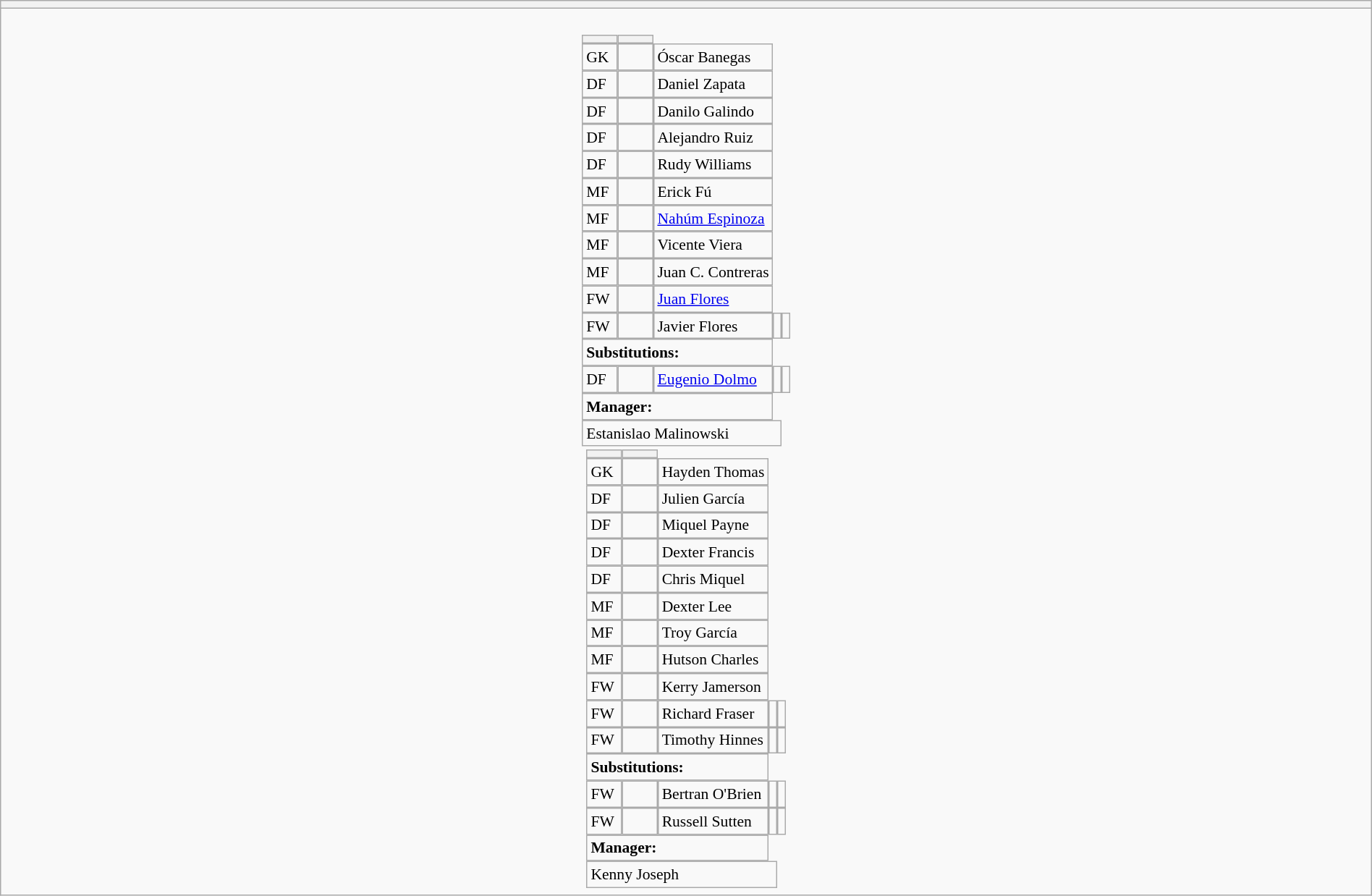<table style="width:100%" class="wikitable collapsible collapsed">
<tr>
<th></th>
</tr>
<tr>
<td><br>






<table style="font-size:90%; margin:0.2em auto;" cellspacing="0" cellpadding="0">
<tr>
<th width="25"></th>
<th width="25"></th>
</tr>
<tr>
<td>GK</td>
<td></td>
<td> Óscar Banegas</td>
</tr>
<tr>
<td>DF</td>
<td></td>
<td> Daniel Zapata</td>
</tr>
<tr>
<td>DF</td>
<td></td>
<td> Danilo Galindo</td>
</tr>
<tr>
<td>DF</td>
<td></td>
<td> Alejandro Ruiz</td>
</tr>
<tr>
<td>DF</td>
<td></td>
<td> Rudy Williams</td>
</tr>
<tr>
<td>MF</td>
<td></td>
<td> Erick Fú</td>
</tr>
<tr>
<td>MF</td>
<td></td>
<td> <a href='#'>Nahúm Espinoza</a></td>
</tr>
<tr>
<td>MF</td>
<td></td>
<td> Vicente Viera</td>
</tr>
<tr>
<td>MF</td>
<td></td>
<td> Juan C. Contreras</td>
</tr>
<tr>
<td>FW</td>
<td></td>
<td> <a href='#'>Juan Flores</a></td>
</tr>
<tr>
<td>FW</td>
<td></td>
<td> Javier Flores</td>
<td></td>
<td></td>
</tr>
<tr>
<td colspan=3><strong>Substitutions:</strong></td>
</tr>
<tr>
<td>DF</td>
<td></td>
<td> <a href='#'>Eugenio Dolmo</a></td>
<td></td>
<td></td>
</tr>
<tr>
<td colspan=3><strong>Manager:</strong></td>
</tr>
<tr>
<td colspan=4> Estanislao Malinowski</td>
</tr>
</table>
<table cellspacing="0" cellpadding="0" style="font-size:90%; margin:0.2em auto;">
<tr>
<th width="25"></th>
<th width="25"></th>
</tr>
<tr>
<td>GK</td>
<td></td>
<td> Hayden Thomas</td>
</tr>
<tr>
<td>DF</td>
<td></td>
<td> Julien García</td>
</tr>
<tr>
<td>DF</td>
<td></td>
<td> Miquel Payne</td>
</tr>
<tr>
<td>DF</td>
<td></td>
<td> Dexter Francis</td>
</tr>
<tr>
<td>DF</td>
<td></td>
<td> Chris Miquel</td>
</tr>
<tr>
<td>MF</td>
<td></td>
<td> Dexter Lee</td>
</tr>
<tr>
<td>MF</td>
<td></td>
<td> Troy García</td>
</tr>
<tr>
<td>MF</td>
<td></td>
<td> Hutson Charles</td>
</tr>
<tr>
<td>FW</td>
<td></td>
<td> Kerry Jamerson</td>
</tr>
<tr>
<td>FW</td>
<td></td>
<td> Richard Fraser</td>
<td></td>
<td></td>
</tr>
<tr>
<td>FW</td>
<td></td>
<td> Timothy Hinnes</td>
<td></td>
<td></td>
</tr>
<tr>
<td colspan=3><strong>Substitutions:</strong></td>
</tr>
<tr>
<td>FW</td>
<td></td>
<td> Bertran O'Brien</td>
<td></td>
<td></td>
</tr>
<tr>
<td>FW</td>
<td></td>
<td>  Russell Sutten</td>
<td></td>
<td></td>
</tr>
<tr>
<td colspan=3><strong>Manager:</strong></td>
</tr>
<tr>
<td colspan=4> Kenny Joseph</td>
</tr>
</table>
</td>
</tr>
</table>
